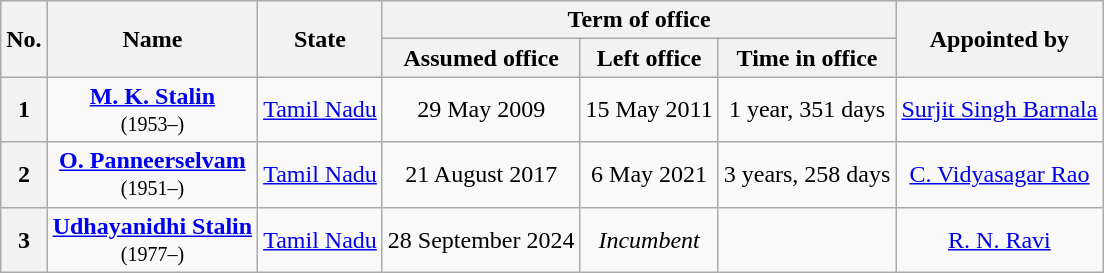<table class="wikitable sortable" style="text-align:center">
<tr>
<th rowspan=2>No.</th>
<th rowspan=2>Name<br></th>
<th rowspan=2>State</th>
<th colspan=3>Term of office</th>
<th rowspan=2>Appointed by</th>
</tr>
<tr>
<th>Assumed office</th>
<th>Left office</th>
<th>Time in office</th>
</tr>
<tr>
<th>1</th>
<td><strong><a href='#'>M. K. Stalin</a></strong><br><small>(1953–)</small></td>
<td><a href='#'>Tamil Nadu</a></td>
<td>29 May 2009</td>
<td>15 May 2011</td>
<td>1 year, 351 days</td>
<td><a href='#'>Surjit Singh Barnala</a></td>
</tr>
<tr>
<th>2</th>
<td><strong><a href='#'>O. Panneerselvam</a></strong><br><small>(1951–)</small></td>
<td><a href='#'>Tamil Nadu</a></td>
<td>21 August 2017</td>
<td>6 May 2021</td>
<td>3 years, 258 days</td>
<td><a href='#'>C. Vidyasagar Rao</a></td>
</tr>
<tr>
<th>3</th>
<td><strong><a href='#'>Udhayanidhi Stalin</a></strong><br><small>(1977–)</small></td>
<td><a href='#'>Tamil Nadu</a></td>
<td>28 September 2024</td>
<td><em>Incumbent</em></td>
<td></td>
<td><a href='#'>R. N. Ravi</a></td>
</tr>
</table>
